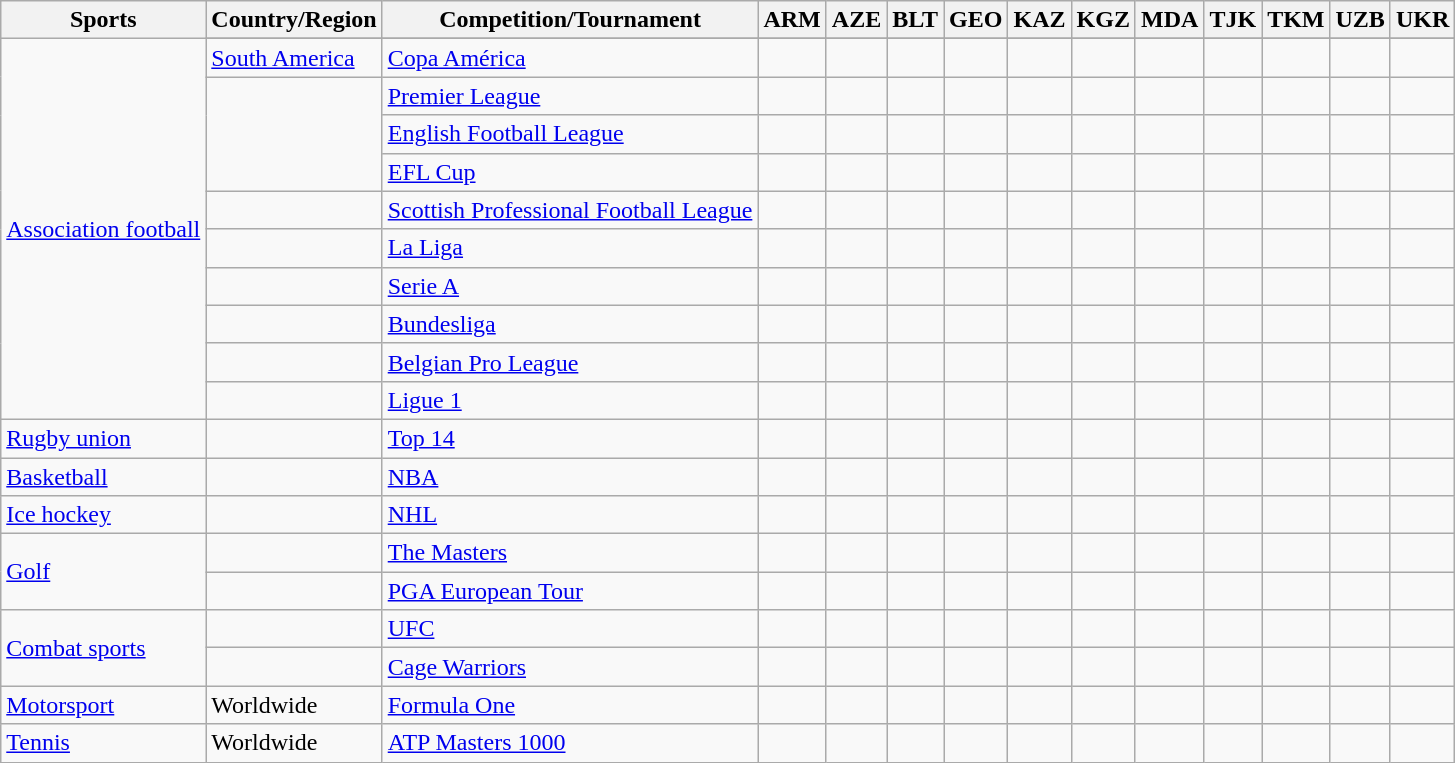<table class="wikitable">
<tr>
<th>Sports</th>
<th>Country/Region</th>
<th>Competition/Tournament</th>
<th>ARM</th>
<th>AZE</th>
<th>BLT</th>
<th>GEO</th>
<th>KAZ</th>
<th>KGZ</th>
<th>MDA</th>
<th>TJK</th>
<th>TKM</th>
<th>UZB</th>
<th>UKR</th>
</tr>
<tr>
<td rowspan="11"><a href='#'>Association football</a></td>
</tr>
<tr>
<td><a href='#'>South America</a></td>
<td><a href='#'>Copa América</a></td>
<td></td>
<td></td>
<td></td>
<td></td>
<td></td>
<td></td>
<td></td>
<td></td>
<td></td>
<td></td>
<td></td>
</tr>
<tr>
<td rowspan="3"></td>
<td><a href='#'>Premier League</a></td>
<td></td>
<td></td>
<td></td>
<td></td>
<td></td>
<td></td>
<td></td>
<td></td>
<td></td>
<td></td>
<td></td>
</tr>
<tr>
<td><a href='#'>English Football League</a></td>
<td></td>
<td></td>
<td></td>
<td></td>
<td></td>
<td></td>
<td></td>
<td></td>
<td></td>
<td></td>
<td></td>
</tr>
<tr>
<td><a href='#'>EFL Cup</a></td>
<td></td>
<td></td>
<td></td>
<td></td>
<td></td>
<td></td>
<td></td>
<td></td>
<td></td>
<td></td>
<td></td>
</tr>
<tr>
<td></td>
<td><a href='#'>Scottish Professional Football League</a></td>
<td></td>
<td></td>
<td></td>
<td></td>
<td></td>
<td></td>
<td></td>
<td></td>
<td></td>
<td></td>
<td></td>
</tr>
<tr>
<td></td>
<td><a href='#'>La Liga</a></td>
<td></td>
<td></td>
<td></td>
<td></td>
<td></td>
<td></td>
<td></td>
<td></td>
<td></td>
<td></td>
<td></td>
</tr>
<tr>
<td></td>
<td><a href='#'>Serie A</a></td>
<td></td>
<td></td>
<td></td>
<td></td>
<td></td>
<td></td>
<td></td>
<td></td>
<td></td>
<td></td>
<td></td>
</tr>
<tr>
<td></td>
<td><a href='#'>Bundesliga</a></td>
<td></td>
<td></td>
<td></td>
<td></td>
<td></td>
<td></td>
<td></td>
<td></td>
<td></td>
<td></td>
<td></td>
</tr>
<tr>
<td></td>
<td><a href='#'>Belgian Pro League</a></td>
<td></td>
<td></td>
<td></td>
<td></td>
<td></td>
<td></td>
<td></td>
<td></td>
<td></td>
<td></td>
<td></td>
</tr>
<tr>
<td></td>
<td><a href='#'>Ligue 1</a></td>
<td></td>
<td></td>
<td></td>
<td></td>
<td></td>
<td></td>
<td></td>
<td></td>
<td></td>
<td></td>
<td></td>
</tr>
<tr>
<td><a href='#'>Rugby union</a></td>
<td></td>
<td><a href='#'>Top 14</a></td>
<td></td>
<td></td>
<td></td>
<td></td>
<td></td>
<td></td>
<td></td>
<td></td>
<td></td>
<td></td>
<td></td>
</tr>
<tr>
<td><a href='#'>Basketball</a></td>
<td></td>
<td><a href='#'>NBA</a></td>
<td></td>
<td></td>
<td></td>
<td></td>
<td></td>
<td></td>
<td></td>
<td></td>
<td></td>
<td></td>
<td></td>
</tr>
<tr>
<td><a href='#'>Ice hockey</a></td>
<td></td>
<td><a href='#'>NHL</a></td>
<td></td>
<td></td>
<td></td>
<td></td>
<td></td>
<td></td>
<td></td>
<td></td>
<td></td>
<td></td>
<td></td>
</tr>
<tr>
<td rowspan="2"><a href='#'>Golf</a></td>
<td></td>
<td><a href='#'>The Masters</a></td>
<td></td>
<td></td>
<td></td>
<td></td>
<td></td>
<td></td>
<td></td>
<td></td>
<td></td>
<td></td>
<td></td>
</tr>
<tr>
<td></td>
<td><a href='#'>PGA European Tour</a></td>
<td></td>
<td></td>
<td></td>
<td></td>
<td></td>
<td></td>
<td></td>
<td></td>
<td></td>
<td></td>
<td></td>
</tr>
<tr>
<td rowspan="2"><a href='#'>Combat sports</a></td>
<td></td>
<td><a href='#'>UFC</a></td>
<td></td>
<td></td>
<td></td>
<td></td>
<td></td>
<td></td>
<td></td>
<td></td>
<td></td>
<td></td>
<td></td>
</tr>
<tr>
<td></td>
<td><a href='#'>Cage Warriors</a></td>
<td></td>
<td></td>
<td></td>
<td></td>
<td></td>
<td></td>
<td></td>
<td></td>
<td></td>
<td></td>
<td></td>
</tr>
<tr>
<td><a href='#'>Motorsport</a></td>
<td>Worldwide</td>
<td><a href='#'>Formula One</a></td>
<td></td>
<td></td>
<td></td>
<td></td>
<td></td>
<td></td>
<td></td>
<td></td>
<td></td>
<td></td>
<td></td>
</tr>
<tr>
<td><a href='#'>Tennis</a></td>
<td>Worldwide</td>
<td><a href='#'>ATP Masters 1000</a></td>
<td></td>
<td></td>
<td></td>
<td></td>
<td></td>
<td></td>
<td></td>
<td></td>
<td></td>
<td></td>
<td></td>
</tr>
</table>
